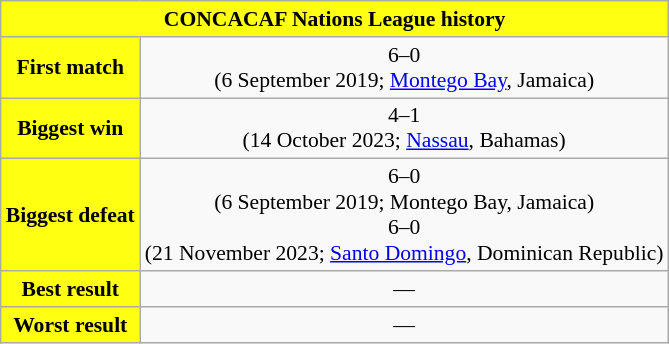<table class="wikitable collapsible collapsed" style="text-align: center;font-size:90%;">
<tr>
<th style="color:black; background:#FFFF11;" colspan=2>CONCACAF Nations League history</th>
</tr>
<tr>
<th style="color:black; background:#FFFF11;">First match</th>
<td> 6–0 <br> (6 September 2019; <a href='#'>Montego Bay</a>, Jamaica)</td>
</tr>
<tr>
<th style="color:black; background:#FFFF11;">Biggest win</th>
<td> 4–1  <br> (14 October 2023; <a href='#'>Nassau</a>, Bahamas)</td>
</tr>
<tr>
<th style="color:black; background:#FFFF11;">Biggest defeat</th>
<td> 6–0 <br>(6 September 2019; Montego Bay, Jamaica)<br> 6–0 <br> (21 November 2023; <a href='#'>Santo Domingo</a>, Dominican Republic)</td>
</tr>
<tr>
<th style="color:black; background:#FFFF11;">Best result</th>
<td>—</td>
</tr>
<tr>
<th style="color:black; background:#FFFF11;">Worst result</th>
<td>—</td>
</tr>
</table>
